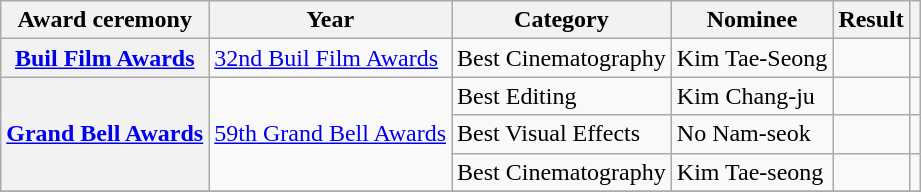<table class="wikitable plainrowheaders sortable">
<tr>
<th scope="col">Award ceremony</th>
<th scope="col">Year</th>
<th scope="col">Category</th>
<th scope="col">Nominee</th>
<th scope="col">Result</th>
<th scope="col" class="unsortable"></th>
</tr>
<tr>
<th scope="row" rowspan="1"><a href='#'>Buil Film Awards</a></th>
<td rowspan="1"><a href='#'>32nd Buil Film Awards</a></td>
<td>Best Cinematography</td>
<td>Kim Tae-Seong</td>
<td></td>
<td></td>
</tr>
<tr>
<th scope="row" rowspan="3"><a href='#'>Grand Bell Awards</a></th>
<td rowspan="3"><a href='#'>59th Grand Bell Awards</a></td>
<td>Best Editing</td>
<td>Kim Chang-ju</td>
<td></td>
<td></td>
</tr>
<tr>
<td>Best Visual Effects</td>
<td>No Nam-seok</td>
<td></td>
<td></td>
</tr>
<tr>
<td>Best Cinematography</td>
<td>Kim Tae-seong</td>
<td></td>
<td></td>
</tr>
<tr>
</tr>
</table>
